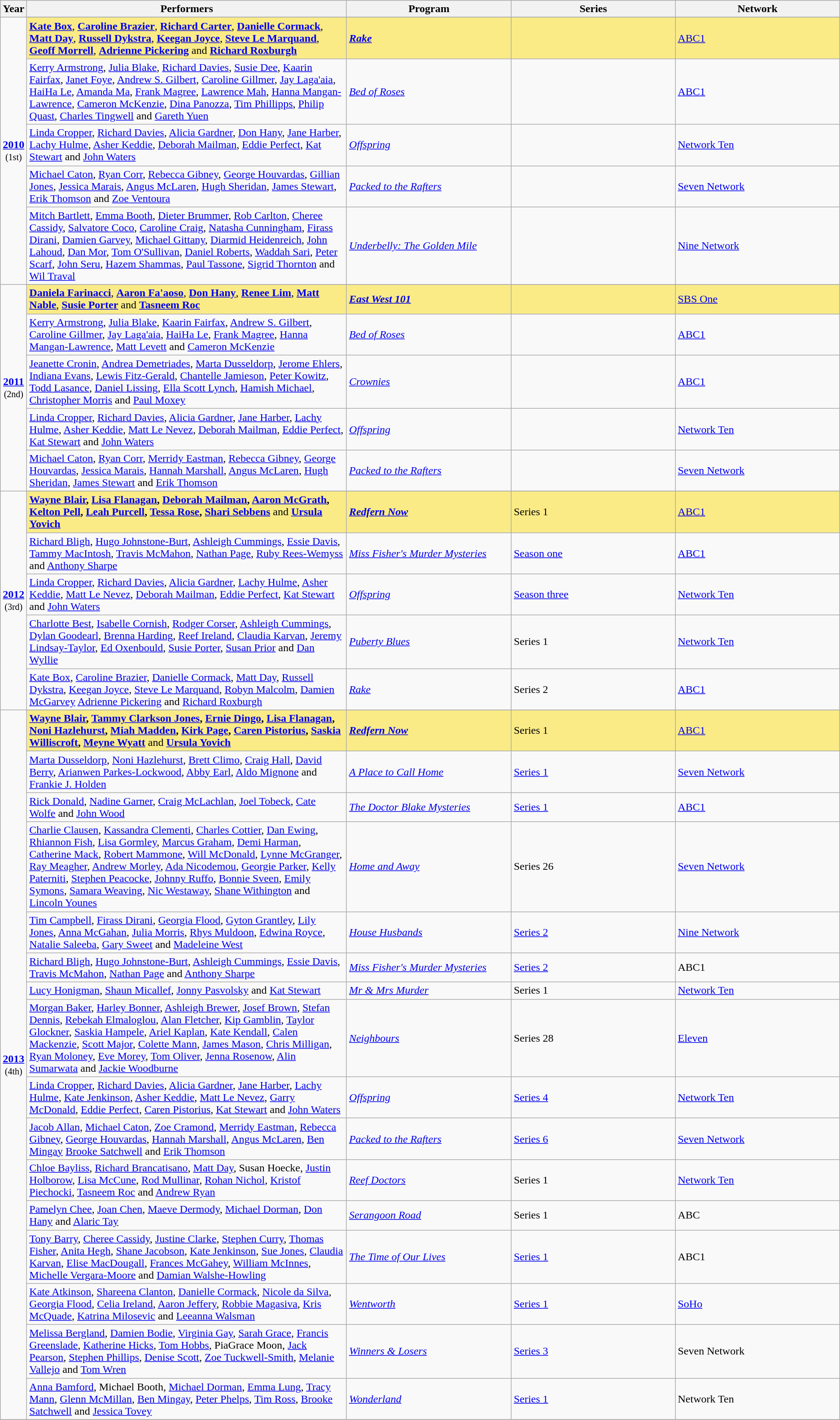<table class="sortable wikitable">
<tr>
<th width="1%">Year</th>
<th width="39%">Performers</th>
<th width="20%">Program</th>
<th width="20%">Series</th>
<th width="20%">Network</th>
</tr>
<tr>
<td rowspan=6 style="text-align:center"><strong><a href='#'>2010</a></strong><br><small>(1st)</small></td>
</tr>
<tr style="background:#FAEB86">
<td><strong><a href='#'>Kate Box</a></strong>, <strong><a href='#'>Caroline Brazier</a></strong>, <strong><a href='#'>Richard Carter</a></strong>, <strong><a href='#'>Danielle Cormack</a></strong>, <strong><a href='#'>Matt Day</a></strong>, <strong><a href='#'>Russell Dykstra</a></strong>, <strong><a href='#'>Keegan Joyce</a></strong>, <strong><a href='#'>Steve Le Marquand</a></strong>, <strong><a href='#'>Geoff Morrell</a></strong>, <strong><a href='#'>Adrienne Pickering</a></strong> and <strong><a href='#'>Richard Roxburgh</a></strong></td>
<td><strong><em><a href='#'>Rake</a></em></strong></td>
<td></td>
<td><a href='#'>ABC1</a></td>
</tr>
<tr>
<td><a href='#'>Kerry Armstrong</a>, <a href='#'>Julia Blake</a>, <a href='#'>Richard Davies</a>, <a href='#'>Susie Dee</a>, <a href='#'>Kaarin Fairfax</a>, <a href='#'>Janet Foye</a>, <a href='#'>Andrew S. Gilbert</a>, <a href='#'>Caroline Gillmer</a>, <a href='#'>Jay Laga'aia</a>, <a href='#'>HaiHa Le</a>, <a href='#'>Amanda Ma</a>, <a href='#'>Frank Magree</a>, <a href='#'>Lawrence Mah</a>, <a href='#'>Hanna Mangan-Lawrence</a>, <a href='#'>Cameron McKenzie</a>, <a href='#'>Dina Panozza</a>, <a href='#'>Tim Phillipps</a>, <a href='#'>Philip Quast</a>, <a href='#'>Charles Tingwell</a> and <a href='#'>Gareth Yuen</a></td>
<td><em><a href='#'>Bed of Roses</a></em></td>
<td></td>
<td><a href='#'>ABC1</a></td>
</tr>
<tr>
<td><a href='#'>Linda Cropper</a>, <a href='#'>Richard Davies</a>, <a href='#'>Alicia Gardner</a>, <a href='#'>Don Hany</a>, <a href='#'>Jane Harber</a>, <a href='#'>Lachy Hulme</a>, <a href='#'>Asher Keddie</a>, <a href='#'>Deborah Mailman</a>, <a href='#'>Eddie Perfect</a>, <a href='#'>Kat Stewart</a> and <a href='#'>John Waters</a></td>
<td><em><a href='#'>Offspring</a></em></td>
<td></td>
<td><a href='#'>Network Ten</a></td>
</tr>
<tr>
<td><a href='#'>Michael Caton</a>, <a href='#'>Ryan Corr</a>, <a href='#'>Rebecca Gibney</a>, <a href='#'>George Houvardas</a>, <a href='#'>Gillian Jones</a>, <a href='#'>Jessica Marais</a>, <a href='#'>Angus McLaren</a>, <a href='#'>Hugh Sheridan</a>, <a href='#'>James Stewart</a>, <a href='#'>Erik Thomson</a> and <a href='#'>Zoe Ventoura</a></td>
<td><em><a href='#'>Packed to the Rafters</a></em></td>
<td></td>
<td><a href='#'>Seven Network</a></td>
</tr>
<tr>
<td><a href='#'>Mitch Bartlett</a>, <a href='#'>Emma Booth</a>, <a href='#'>Dieter Brummer</a>, <a href='#'>Rob Carlton</a>, <a href='#'>Cheree Cassidy</a>, <a href='#'>Salvatore Coco</a>, <a href='#'>Caroline Craig</a>, <a href='#'>Natasha Cunningham</a>, <a href='#'>Firass Dirani</a>, <a href='#'>Damien Garvey</a>, <a href='#'>Michael Gittany</a>, <a href='#'>Diarmid Heidenreich</a>, <a href='#'>John Lahoud</a>, <a href='#'>Dan Mor</a>, <a href='#'>Tom O'Sullivan</a>, <a href='#'>Daniel Roberts</a>, <a href='#'>Waddah Sari</a>, <a href='#'>Peter Scarf</a>, <a href='#'>John Seru</a>, <a href='#'>Hazem Shammas</a>, <a href='#'>Paul Tassone</a>, <a href='#'>Sigrid Thornton</a> and <a href='#'>Wil Traval</a></td>
<td><em><a href='#'>Underbelly: The Golden Mile</a></em></td>
<td></td>
<td><a href='#'>Nine Network</a></td>
</tr>
<tr>
<td rowspan=6 style="text-align:center"><strong><a href='#'>2011</a></strong><br><small>(2nd)</small></td>
</tr>
<tr style="background:#FAEB86">
<td><strong><a href='#'>Daniela Farinacci</a></strong>, <strong><a href='#'>Aaron Fa'aoso</a></strong>, <strong><a href='#'>Don Hany</a></strong>, <strong><a href='#'>Renee Lim</a></strong>, <strong><a href='#'>Matt Nable</a></strong>, <strong><a href='#'>Susie Porter</a></strong> and <strong><a href='#'>Tasneem Roc</a></strong></td>
<td><strong><em><a href='#'>East West 101</a></em></strong></td>
<td></td>
<td><a href='#'>SBS One</a></td>
</tr>
<tr>
<td><a href='#'>Kerry Armstrong</a>, <a href='#'>Julia Blake</a>, <a href='#'>Kaarin Fairfax</a>, <a href='#'>Andrew S. Gilbert</a>, <a href='#'>Caroline Gillmer</a>, <a href='#'>Jay Laga'aia</a>, <a href='#'>HaiHa Le</a>, <a href='#'>Frank Magree</a>, <a href='#'>Hanna Mangan-Lawrence</a>, <a href='#'>Matt Levett</a> and <a href='#'>Cameron McKenzie</a></td>
<td><em><a href='#'>Bed of Roses</a></em></td>
<td></td>
<td><a href='#'>ABC1</a></td>
</tr>
<tr>
<td><a href='#'>Jeanette Cronin</a>, <a href='#'>Andrea Demetriades</a>, <a href='#'>Marta Dusseldorp</a>, <a href='#'>Jerome Ehlers</a>, <a href='#'>Indiana Evans</a>, <a href='#'>Lewis Fitz-Gerald</a>, <a href='#'>Chantelle Jamieson</a>, <a href='#'>Peter Kowitz</a>, <a href='#'>Todd Lasance</a>, <a href='#'>Daniel Lissing</a>, <a href='#'>Ella Scott Lynch</a>, <a href='#'>Hamish Michael</a>, <a href='#'>Christopher Morris</a> and <a href='#'>Paul Moxey</a></td>
<td><em><a href='#'>Crownies</a></em></td>
<td></td>
<td><a href='#'>ABC1</a></td>
</tr>
<tr>
<td><a href='#'>Linda Cropper</a>, <a href='#'>Richard Davies</a>, <a href='#'>Alicia Gardner</a>, <a href='#'>Jane Harber</a>, <a href='#'>Lachy Hulme</a>, <a href='#'>Asher Keddie</a>, <a href='#'>Matt Le Nevez</a>, <a href='#'>Deborah Mailman</a>, <a href='#'>Eddie Perfect</a>, <a href='#'>Kat Stewart</a> and <a href='#'>John Waters</a></td>
<td><em><a href='#'>Offspring</a></em></td>
<td></td>
<td><a href='#'>Network Ten</a></td>
</tr>
<tr>
<td><a href='#'>Michael Caton</a>, <a href='#'>Ryan Corr</a>, <a href='#'>Merridy Eastman</a>, <a href='#'>Rebecca Gibney</a>, <a href='#'>George Houvardas</a>, <a href='#'>Jessica Marais</a>, <a href='#'>Hannah Marshall</a>, <a href='#'>Angus McLaren</a>, <a href='#'>Hugh Sheridan</a>, <a href='#'>James Stewart</a> and <a href='#'>Erik Thomson</a></td>
<td><em><a href='#'>Packed to the Rafters</a></em></td>
<td></td>
<td><a href='#'>Seven Network</a></td>
</tr>
<tr>
<td rowspan=6 style="text-align:center"><strong><a href='#'>2012</a></strong><br><small>(3rd)</small></td>
</tr>
<tr style="background:#FAEB86">
<td><strong><a href='#'>Wayne Blair</a>, <a href='#'>Lisa Flanagan</a>, <a href='#'>Deborah Mailman</a>, <a href='#'>Aaron McGrath</a>, <a href='#'>Kelton Pell</a>, <a href='#'>Leah Purcell</a>, <a href='#'>Tessa Rose</a>, <a href='#'>Shari Sebbens</a></strong> and <strong><a href='#'>Ursula Yovich</a></strong></td>
<td><strong><em><a href='#'>Redfern Now</a></em></strong></td>
<td>Series 1</td>
<td><a href='#'>ABC1</a></td>
</tr>
<tr>
<td><a href='#'>Richard Bligh</a>, <a href='#'>Hugo Johnstone-Burt</a>, <a href='#'>Ashleigh Cummings</a>, <a href='#'>Essie Davis</a>, <a href='#'>Tammy MacIntosh</a>, <a href='#'>Travis McMahon</a>, <a href='#'>Nathan Page</a>, <a href='#'>Ruby Rees-Wemyss</a> and <a href='#'>Anthony Sharpe</a></td>
<td><em><a href='#'>Miss Fisher's Murder Mysteries</a></em></td>
<td><a href='#'>Season one</a></td>
<td><a href='#'>ABC1</a></td>
</tr>
<tr>
<td><a href='#'>Linda Cropper</a>, <a href='#'>Richard Davies</a>, <a href='#'>Alicia Gardner</a>, <a href='#'>Lachy Hulme</a>, <a href='#'>Asher Keddie</a>, <a href='#'>Matt Le Nevez</a>, <a href='#'>Deborah Mailman</a>, <a href='#'>Eddie Perfect</a>, <a href='#'>Kat Stewart</a> and <a href='#'>John Waters</a></td>
<td><em><a href='#'>Offspring</a></em></td>
<td><a href='#'>Season three</a></td>
<td><a href='#'>Network Ten</a></td>
</tr>
<tr>
<td><a href='#'>Charlotte Best</a>, <a href='#'>Isabelle Cornish</a>, <a href='#'>Rodger Corser</a>, <a href='#'>Ashleigh Cummings</a>, <a href='#'>Dylan Goodearl</a>, <a href='#'>Brenna Harding</a>, <a href='#'>Reef Ireland</a>, <a href='#'>Claudia Karvan</a>, <a href='#'>Jeremy Lindsay-Taylor</a>, <a href='#'>Ed Oxenbould</a>, <a href='#'>Susie Porter</a>, <a href='#'>Susan Prior</a> and <a href='#'>Dan Wyllie</a></td>
<td><em><a href='#'>Puberty Blues</a></em></td>
<td>Series 1</td>
<td><a href='#'>Network Ten</a></td>
</tr>
<tr>
<td><a href='#'>Kate Box</a>, <a href='#'>Caroline Brazier</a>, <a href='#'>Danielle Cormack</a>, <a href='#'>Matt Day</a>, <a href='#'>Russell Dykstra</a>, <a href='#'>Keegan Joyce</a>, <a href='#'>Steve Le Marquand</a>, <a href='#'>Robyn Malcolm</a>, <a href='#'>Damien McGarvey</a> <a href='#'>Adrienne Pickering</a> and <a href='#'>Richard Roxburgh</a></td>
<td><em><a href='#'>Rake</a></em></td>
<td>Series 2</td>
<td><a href='#'>ABC1</a></td>
</tr>
<tr>
<td rowspan=17 style="text-align:center"><strong><a href='#'>2013</a></strong><br><small>(4th)</small></td>
</tr>
<tr style="background:#FAEB86">
<td><strong><a href='#'>Wayne Blair</a>, <a href='#'>Tammy Clarkson Jones</a>, <a href='#'>Ernie Dingo</a>, <a href='#'>Lisa Flanagan</a>, <a href='#'>Noni Hazlehurst</a>, <a href='#'>Miah Madden</a>, <a href='#'>Kirk Page</a>, <a href='#'>Caren Pistorius</a>, <a href='#'>Saskia Williscroft</a>, <a href='#'>Meyne Wyatt</a></strong> and <strong><a href='#'>Ursula Yovich</a></strong></td>
<td><strong><em><a href='#'>Redfern Now</a></em></strong></td>
<td>Series 1</td>
<td><a href='#'>ABC1</a></td>
</tr>
<tr>
<td><a href='#'>Marta Dusseldorp</a>, <a href='#'>Noni Hazlehurst</a>, <a href='#'>Brett Climo</a>, <a href='#'>Craig Hall</a>, <a href='#'>David Berry</a>, <a href='#'>Arianwen Parkes-Lockwood</a>, <a href='#'>Abby Earl</a>, <a href='#'>Aldo Mignone</a> and <a href='#'>Frankie J. Holden</a></td>
<td><em><a href='#'>A Place to Call Home</a></em></td>
<td><a href='#'>Series 1</a></td>
<td><a href='#'>Seven Network</a></td>
</tr>
<tr>
<td><a href='#'>Rick Donald</a>, <a href='#'>Nadine Garner</a>, <a href='#'>Craig McLachlan</a>, <a href='#'>Joel Tobeck</a>, <a href='#'>Cate Wolfe</a> and <a href='#'>John Wood</a></td>
<td><em><a href='#'>The Doctor Blake Mysteries</a></em></td>
<td><a href='#'>Series 1</a></td>
<td><a href='#'>ABC1</a></td>
</tr>
<tr>
<td><a href='#'>Charlie Clausen</a>, <a href='#'>Kassandra Clementi</a>, <a href='#'>Charles Cottier</a>, <a href='#'>Dan Ewing</a>, <a href='#'>Rhiannon Fish</a>, <a href='#'>Lisa Gormley</a>, <a href='#'>Marcus Graham</a>, <a href='#'>Demi Harman</a>, <a href='#'>Catherine Mack</a>, <a href='#'>Robert Mammone</a>, <a href='#'>Will McDonald</a>, <a href='#'>Lynne McGranger</a>, <a href='#'>Ray Meagher</a>, <a href='#'>Andrew Morley</a>, <a href='#'>Ada Nicodemou</a>, <a href='#'>Georgie Parker</a>, <a href='#'>Kelly Paterniti</a>, <a href='#'>Stephen Peacocke</a>, <a href='#'>Johnny Ruffo</a>, <a href='#'>Bonnie Sveen</a>, <a href='#'>Emily Symons</a>, <a href='#'>Samara Weaving</a>, <a href='#'>Nic Westaway</a>, <a href='#'>Shane Withington</a> and <a href='#'>Lincoln Younes</a></td>
<td><em><a href='#'>Home and Away</a></em></td>
<td>Series 26</td>
<td><a href='#'>Seven Network</a></td>
</tr>
<tr>
<td><a href='#'>Tim Campbell</a>, <a href='#'>Firass Dirani</a>, <a href='#'>Georgia Flood</a>, <a href='#'>Gyton Grantley</a>, <a href='#'>Lily Jones</a>, <a href='#'>Anna McGahan</a>, <a href='#'>Julia Morris</a>, <a href='#'>Rhys Muldoon</a>, <a href='#'>Edwina Royce</a>, <a href='#'>Natalie Saleeba</a>, <a href='#'>Gary Sweet</a> and <a href='#'>Madeleine West</a></td>
<td><em><a href='#'>House Husbands</a></em></td>
<td><a href='#'>Series 2</a></td>
<td><a href='#'>Nine Network</a></td>
</tr>
<tr>
<td><a href='#'>Richard Bligh</a>, <a href='#'>Hugo Johnstone-Burt</a>, <a href='#'>Ashleigh Cummings</a>, <a href='#'>Essie Davis</a>, <a href='#'>Travis McMahon</a>, <a href='#'>Nathan Page</a> and <a href='#'>Anthony Sharpe</a></td>
<td><em><a href='#'>Miss Fisher's Murder Mysteries</a></em></td>
<td><a href='#'>Series 2</a></td>
<td>ABC1</td>
</tr>
<tr>
<td><a href='#'>Lucy Honigman</a>, <a href='#'>Shaun Micallef</a>, <a href='#'>Jonny Pasvolsky</a> and <a href='#'>Kat Stewart</a></td>
<td><em><a href='#'>Mr & Mrs Murder</a></em></td>
<td>Series 1</td>
<td><a href='#'>Network Ten</a></td>
</tr>
<tr>
<td><a href='#'>Morgan Baker</a>, <a href='#'>Harley Bonner</a>, <a href='#'>Ashleigh Brewer</a>, <a href='#'>Josef Brown</a>, <a href='#'>Stefan Dennis</a>, <a href='#'>Rebekah Elmaloglou</a>, <a href='#'>Alan Fletcher</a>, <a href='#'>Kip Gamblin</a>, <a href='#'>Taylor Glockner</a>, <a href='#'>Saskia Hampele</a>, <a href='#'>Ariel Kaplan</a>, <a href='#'>Kate Kendall</a>, <a href='#'>Calen Mackenzie</a>, <a href='#'>Scott Major</a>, <a href='#'>Colette Mann</a>, <a href='#'>James Mason</a>, <a href='#'>Chris Milligan</a>, <a href='#'>Ryan Moloney</a>, <a href='#'>Eve Morey</a>, <a href='#'>Tom Oliver</a>, <a href='#'>Jenna Rosenow</a>, <a href='#'>Alin Sumarwata</a> and <a href='#'>Jackie Woodburne</a></td>
<td><em><a href='#'>Neighbours</a></em></td>
<td>Series 28</td>
<td><a href='#'>Eleven</a></td>
</tr>
<tr>
<td><a href='#'>Linda Cropper</a>, <a href='#'>Richard Davies</a>, <a href='#'>Alicia Gardner</a>, <a href='#'>Jane Harber</a>, <a href='#'>Lachy Hulme</a>, <a href='#'>Kate Jenkinson</a>, <a href='#'>Asher Keddie</a>, <a href='#'>Matt Le Nevez</a>, <a href='#'>Garry McDonald</a>, <a href='#'>Eddie Perfect</a>, <a href='#'>Caren Pistorius</a>, <a href='#'>Kat Stewart</a> and <a href='#'>John Waters</a></td>
<td><em><a href='#'>Offspring</a></em></td>
<td><a href='#'>Series 4</a></td>
<td><a href='#'>Network Ten</a></td>
</tr>
<tr>
<td><a href='#'>Jacob Allan</a>, <a href='#'>Michael Caton</a>, <a href='#'>Zoe Cramond</a>, <a href='#'>Merridy Eastman</a>, <a href='#'>Rebecca Gibney</a>, <a href='#'>George Houvardas</a>, <a href='#'>Hannah Marshall</a>, <a href='#'>Angus McLaren</a>, <a href='#'>Ben Mingay</a> <a href='#'>Brooke Satchwell</a> and <a href='#'>Erik Thomson</a></td>
<td><em><a href='#'>Packed to the Rafters</a></em></td>
<td><a href='#'>Series 6</a></td>
<td><a href='#'>Seven Network</a></td>
</tr>
<tr>
<td><a href='#'>Chloe Bayliss</a>, <a href='#'>Richard Brancatisano</a>, <a href='#'>Matt Day</a>, Susan Hoecke, <a href='#'>Justin Holborow</a>, <a href='#'>Lisa McCune</a>, <a href='#'>Rod Mullinar</a>, <a href='#'>Rohan Nichol</a>, <a href='#'>Kristof Piechocki</a>, <a href='#'>Tasneem Roc</a> and <a href='#'>Andrew Ryan</a></td>
<td><em><a href='#'>Reef Doctors</a></em></td>
<td>Series 1</td>
<td><a href='#'>Network Ten</a></td>
</tr>
<tr>
<td><a href='#'>Pamelyn Chee</a>, <a href='#'>Joan Chen</a>, <a href='#'>Maeve Dermody</a>, <a href='#'>Michael Dorman</a>, <a href='#'>Don Hany</a> and <a href='#'>Alaric Tay</a></td>
<td><em><a href='#'>Serangoon Road</a></em></td>
<td>Series 1</td>
<td>ABC</td>
</tr>
<tr>
<td><a href='#'>Tony Barry</a>, <a href='#'>Cheree Cassidy</a>, <a href='#'>Justine Clarke</a>, <a href='#'>Stephen Curry</a>, <a href='#'>Thomas Fisher</a>, <a href='#'>Anita Hegh</a>, <a href='#'>Shane Jacobson</a>, <a href='#'>Kate Jenkinson</a>, <a href='#'>Sue Jones</a>, <a href='#'>Claudia Karvan</a>, <a href='#'>Elise MacDougall</a>, <a href='#'>Frances McGahey</a>, <a href='#'>William McInnes</a>, <a href='#'>Michelle Vergara-Moore</a> and <a href='#'>Damian Walshe-Howling</a></td>
<td><em><a href='#'>The Time of Our Lives</a></em></td>
<td><a href='#'>Series 1</a></td>
<td>ABC1</td>
</tr>
<tr>
<td><a href='#'>Kate Atkinson</a>, <a href='#'>Shareena Clanton</a>, <a href='#'>Danielle Cormack</a>, <a href='#'>Nicole da Silva</a>, <a href='#'>Georgia Flood</a>, <a href='#'>Celia Ireland</a>, <a href='#'>Aaron Jeffery</a>, <a href='#'>Robbie Magasiva</a>, <a href='#'>Kris McQuade</a>, <a href='#'>Katrina Milosevic</a> and <a href='#'>Leeanna Walsman</a></td>
<td><em><a href='#'>Wentworth</a></em></td>
<td><a href='#'>Series 1</a></td>
<td><a href='#'>SoHo</a></td>
</tr>
<tr>
<td><a href='#'>Melissa Bergland</a>, <a href='#'>Damien Bodie</a>, <a href='#'>Virginia Gay</a>, <a href='#'>Sarah Grace</a>, <a href='#'>Francis Greenslade</a>, <a href='#'>Katherine Hicks</a>, <a href='#'>Tom Hobbs</a>, PiaGrace Moon, <a href='#'>Jack Pearson</a>, <a href='#'>Stephen Phillips</a>, <a href='#'>Denise Scott</a>, <a href='#'>Zoe Tuckwell-Smith</a>, <a href='#'>Melanie Vallejo</a> and <a href='#'>Tom Wren</a></td>
<td><em><a href='#'>Winners & Losers</a></em></td>
<td><a href='#'>Series 3</a></td>
<td>Seven Network</td>
</tr>
<tr>
<td><a href='#'>Anna Bamford</a>, Michael Booth, <a href='#'>Michael Dorman</a>, <a href='#'>Emma Lung</a>, <a href='#'>Tracy Mann</a>, <a href='#'>Glenn McMillan</a>, <a href='#'>Ben Mingay</a>, <a href='#'>Peter Phelps</a>, <a href='#'>Tim Ross</a>, <a href='#'>Brooke Satchwell</a> and <a href='#'>Jessica Tovey</a></td>
<td><em><a href='#'>Wonderland</a></em></td>
<td><a href='#'>Series 1</a></td>
<td>Network Ten</td>
</tr>
<tr>
</tr>
</table>
